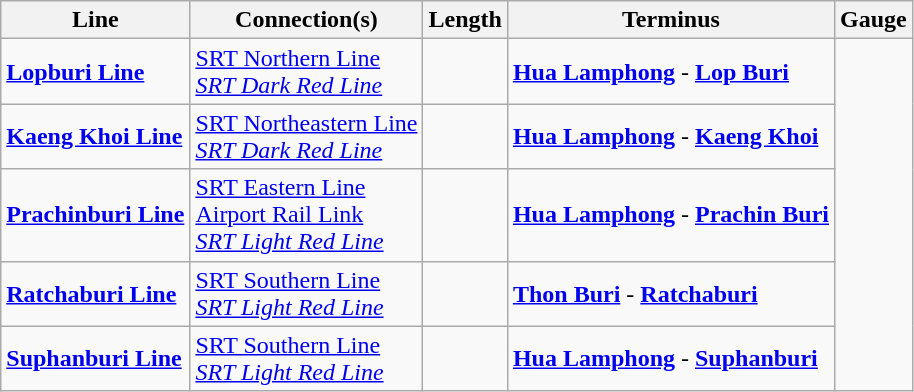<table class="wikitable">
<tr>
<th>Line</th>
<th>Connection(s)</th>
<th>Length</th>
<th>Terminus</th>
<th>Gauge</th>
</tr>
<tr>
<td> <strong><a href='#'>Lopburi Line</a></strong></td>
<td><a href='#'>SRT Northern Line</a><br><em><a href='#'>SRT Dark Red Line</a></em></td>
<td></td>
<td><strong><a href='#'>Hua Lamphong</a></strong> - <strong><a href='#'>Lop Buri</a></strong></td>
<td rowspan=5></td>
</tr>
<tr>
<td> <strong><a href='#'>Kaeng Khoi Line</a></strong></td>
<td><a href='#'>SRT Northeastern Line</a><br><em><a href='#'>SRT Dark Red Line</a></em></td>
<td></td>
<td><strong><a href='#'>Hua Lamphong</a></strong> - <strong><a href='#'>Kaeng Khoi</a></strong></td>
</tr>
<tr>
<td> <strong><a href='#'>Prachinburi Line</a></strong></td>
<td><a href='#'>SRT Eastern Line</a><br><a href='#'>Airport Rail Link</a><br><em><a href='#'>SRT Light Red Line</a></em></td>
<td></td>
<td><strong><a href='#'>Hua Lamphong</a></strong> - <strong><a href='#'>Prachin Buri</a></strong></td>
</tr>
<tr>
<td> <strong><a href='#'>Ratchaburi Line</a></strong></td>
<td><a href='#'>SRT Southern Line</a><br><em><a href='#'>SRT Light Red Line</a></em></td>
<td></td>
<td><strong><a href='#'>Thon Buri</a></strong> - <strong><a href='#'>Ratchaburi</a></strong></td>
</tr>
<tr>
<td> <strong><a href='#'>Suphanburi Line</a></strong></td>
<td><a href='#'>SRT Southern Line</a><br><em><a href='#'>SRT Light Red Line</a></em></td>
<td></td>
<td><strong><a href='#'>Hua Lamphong</a></strong> - <strong><a href='#'>Suphanburi</a></strong></td>
</tr>
</table>
